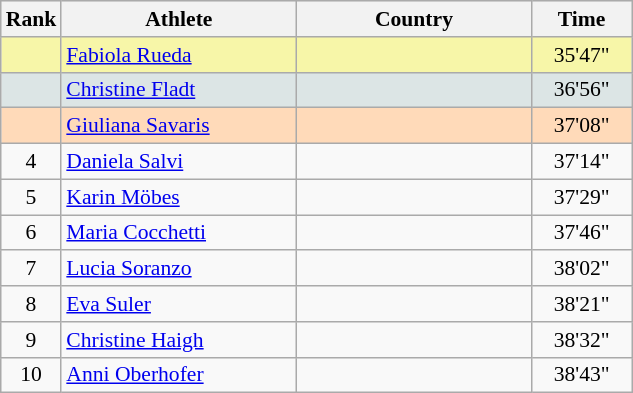<table class="wikitable" style="text-align:center; font-size: 90%; border: gray solid 1px;border-collapse:collapse;">
<tr bgcolor="#E4E4E4">
<th style="border-bottom:1px solid #AAAAAA" width=10>Rank</th>
<th style="border-bottom:1px solid #AAAAAA" width=150>Athlete</th>
<th style="border-bottom:1px solid #AAAAAA" width=150>Country</th>
<th style="border-bottom:1px solid #AAAAAA" width=60>Time</th>
</tr>
<tr bgcolor="#F7F6A8">
<td></td>
<td align=left><a href='#'>Fabiola Rueda</a></td>
<td align=left></td>
<td>35'47"</td>
</tr>
<tr bgcolor="#DCE5E5">
<td></td>
<td align=left><a href='#'>Christine Fladt</a></td>
<td align=left></td>
<td>36'56"</td>
</tr>
<tr bgcolor="#FFDAB9">
<td></td>
<td align=left><a href='#'>Giuliana Savaris</a></td>
<td align=left></td>
<td>37'08"</td>
</tr>
<tr>
<td>4</td>
<td align=left><a href='#'>Daniela Salvi</a></td>
<td align=left></td>
<td>37'14"</td>
</tr>
<tr>
<td>5</td>
<td align=left><a href='#'>Karin Möbes</a></td>
<td align=left></td>
<td>37'29"</td>
</tr>
<tr>
<td>6</td>
<td align=left><a href='#'>Maria Cocchetti</a></td>
<td align=left></td>
<td>37'46"</td>
</tr>
<tr>
<td>7</td>
<td align=left><a href='#'>Lucia Soranzo</a></td>
<td align=left></td>
<td>38'02"</td>
</tr>
<tr>
<td>8</td>
<td align=left><a href='#'>Eva Suler</a></td>
<td align=left></td>
<td>38'21"</td>
</tr>
<tr>
<td>9</td>
<td align=left><a href='#'>Christine Haigh</a></td>
<td align=left></td>
<td>38'32"</td>
</tr>
<tr>
<td>10</td>
<td align=left><a href='#'>Anni Oberhofer</a></td>
<td align=left></td>
<td>38'43"</td>
</tr>
</table>
